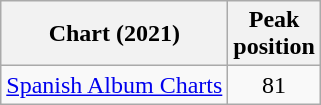<table class="wikitable sortable">
<tr>
<th>Chart (2021)</th>
<th>Peak<br>position</th>
</tr>
<tr>
<td><a href='#'>Spanish Album Charts</a></td>
<td align="center">81</td>
</tr>
</table>
